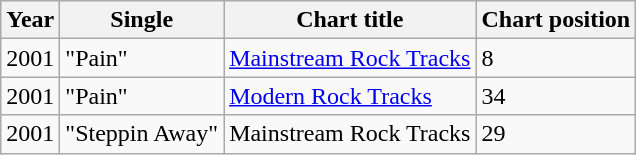<table class="wikitable">
<tr>
<th>Year</th>
<th>Single</th>
<th>Chart title</th>
<th>Chart position</th>
</tr>
<tr>
<td>2001</td>
<td>"Pain"</td>
<td><a href='#'>Mainstream Rock Tracks</a></td>
<td>8</td>
</tr>
<tr>
<td>2001</td>
<td>"Pain"</td>
<td><a href='#'>Modern Rock Tracks</a></td>
<td>34</td>
</tr>
<tr>
<td>2001</td>
<td>"Steppin Away"</td>
<td>Mainstream Rock Tracks</td>
<td>29</td>
</tr>
</table>
